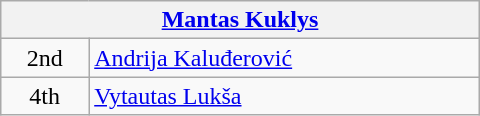<table class="wikitable" style="width: 20em;">
<tr>
<th style="text-align:center;" colspan="2"> <a href='#'>Mantas Kuklys</a></th>
</tr>
<tr>
<td style="text-align:center;">2nd</td>
<td> <a href='#'>Andrija Kaluđerović</a></td>
</tr>
<tr>
<td style="text-align:center;">4th</td>
<td> <a href='#'>Vytautas Lukša</a></td>
</tr>
</table>
